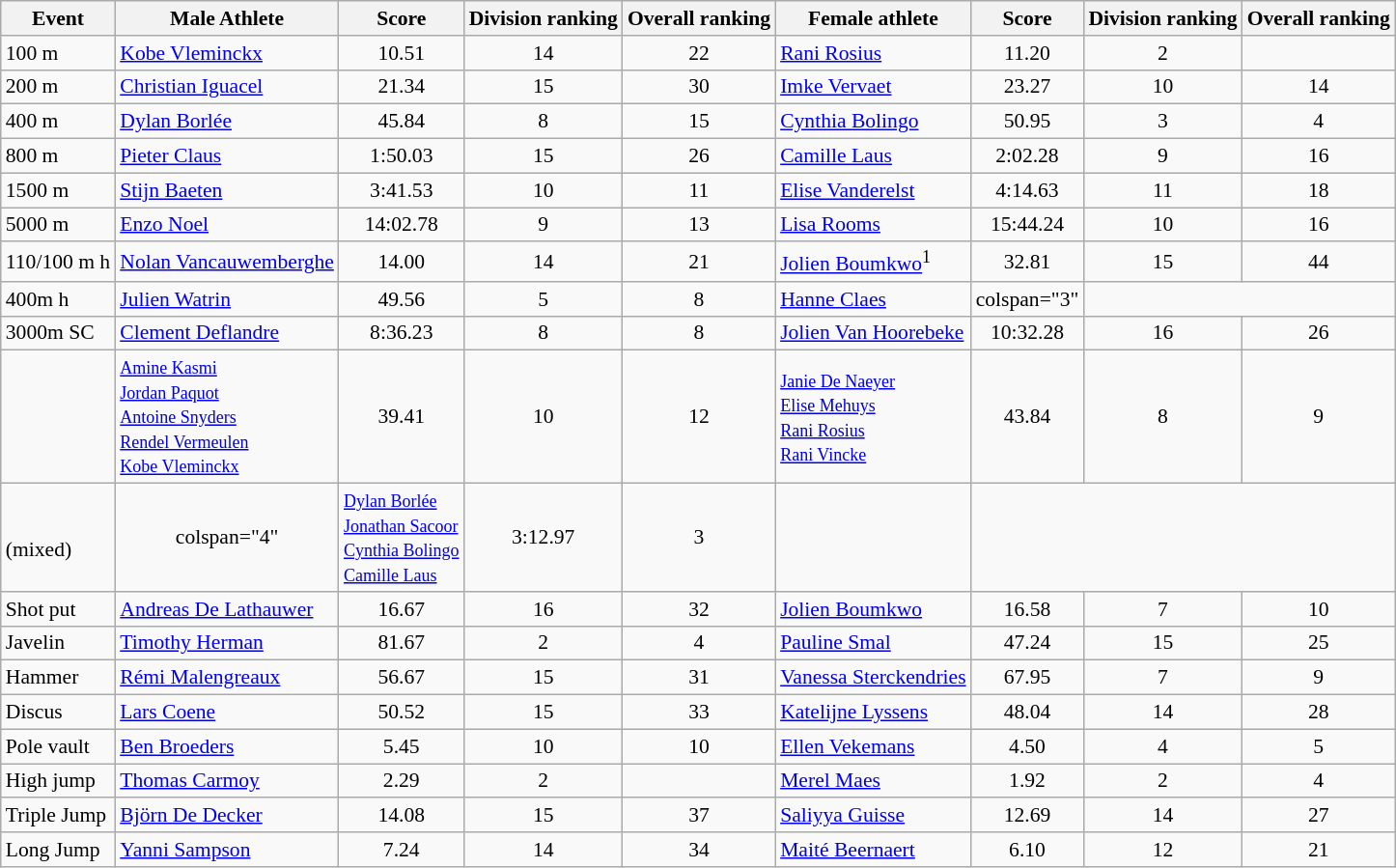<table class="wikitable" style="text-align:center; font-size:90%">
<tr>
<th>Event</th>
<th>Male Athlete</th>
<th>Score</th>
<th>Division ranking</th>
<th>Overall ranking</th>
<th>Female athlete</th>
<th>Score</th>
<th>Division ranking</th>
<th>Overall ranking</th>
</tr>
<tr>
<td align="left">100 m</td>
<td align="left"><a href='#'>Kobe Vleminckx</a></td>
<td>10.51</td>
<td>14</td>
<td>22</td>
<td align="left"><a href='#'>Rani Rosius</a></td>
<td>11.20</td>
<td>2</td>
<td></td>
</tr>
<tr>
<td align="left">200 m</td>
<td align="left"><a href='#'>Christian Iguacel</a></td>
<td>21.34</td>
<td>15</td>
<td>30</td>
<td align="left"><a href='#'>Imke Vervaet</a></td>
<td>23.27</td>
<td>10</td>
<td>14</td>
</tr>
<tr>
<td align="left">400 m</td>
<td align="left"><a href='#'>Dylan Borlée</a></td>
<td>45.84</td>
<td>8</td>
<td>15</td>
<td align="left"><a href='#'>Cynthia Bolingo</a></td>
<td>50.95</td>
<td>3</td>
<td>4</td>
</tr>
<tr>
<td align="left">800 m</td>
<td align="left"><a href='#'>Pieter Claus</a></td>
<td>1:50.03</td>
<td>15</td>
<td>26</td>
<td align="left"><a href='#'>Camille Laus</a></td>
<td>2:02.28</td>
<td>9</td>
<td>16</td>
</tr>
<tr>
<td align="left">1500 m</td>
<td align="left"><a href='#'>Stijn Baeten</a></td>
<td>3:41.53</td>
<td>10</td>
<td>11</td>
<td align="left"><a href='#'>Elise Vanderelst</a></td>
<td>4:14.63</td>
<td>11</td>
<td>18</td>
</tr>
<tr>
<td align="left">5000 m</td>
<td align="left"><a href='#'>Enzo Noel</a></td>
<td>14:02.78</td>
<td>9</td>
<td>13</td>
<td align="left"><a href='#'>Lisa Rooms</a></td>
<td>15:44.24</td>
<td>10</td>
<td>16</td>
</tr>
<tr>
<td align="left">110/100 m h</td>
<td align="left"><a href='#'>Nolan Vancauwemberghe</a></td>
<td>14.00</td>
<td>14</td>
<td>21</td>
<td align="left"><a href='#'>Jolien Boumkwo</a><sup>1</sup></td>
<td>32.81</td>
<td>15</td>
<td>44</td>
</tr>
<tr>
<td align="left">400m h</td>
<td align="left"><a href='#'>Julien Watrin</a></td>
<td>49.56</td>
<td>5</td>
<td>8</td>
<td align="left"><a href='#'>Hanne Claes</a></td>
<td>colspan="3" </td>
</tr>
<tr>
<td align="left">3000m SC</td>
<td align="left"><a href='#'>Clement Deflandre</a></td>
<td>8:36.23</td>
<td>8</td>
<td>8</td>
<td align="left"><a href='#'>Jolien Van Hoorebeke</a></td>
<td>10:32.28</td>
<td>16</td>
<td>26</td>
</tr>
<tr>
<td align="left"></td>
<td align="left"><small><a href='#'>Amine Kasmi</a><br><a href='#'>Jordan Paquot</a><br><a href='#'>Antoine Snyders</a><br><a href='#'>Rendel Vermeulen</a><br><a href='#'>Kobe Vleminckx</a></small></td>
<td>39.41</td>
<td>10</td>
<td>12</td>
<td align="left"><small><a href='#'>Janie De Naeyer</a><br><a href='#'>Elise Mehuys</a><br><a href='#'>Rani Rosius</a><br><a href='#'>Rani Vincke</a></small></td>
<td>43.84</td>
<td>8</td>
<td>9</td>
</tr>
<tr>
<td align="left"><br>(mixed)</td>
<td>colspan="4" </td>
<td align="left"><small><a href='#'>Dylan Borlée</a><br><a href='#'>Jonathan Sacoor</a><br><a href='#'>Cynthia Bolingo</a><br><a href='#'>Camille Laus</a></small></td>
<td>3:12.97</td>
<td>3</td>
<td></td>
</tr>
<tr>
<td align="left">Shot put</td>
<td align="left"><a href='#'>Andreas De Lathauwer</a></td>
<td>16.67</td>
<td>16</td>
<td>32</td>
<td align="left"><a href='#'>Jolien Boumkwo</a></td>
<td>16.58</td>
<td>7</td>
<td>10</td>
</tr>
<tr>
<td align="left">Javelin</td>
<td align="left"><a href='#'>Timothy Herman</a></td>
<td>81.67</td>
<td>2</td>
<td>4</td>
<td align="left"><a href='#'>Pauline Smal</a></td>
<td>47.24</td>
<td>15</td>
<td>25</td>
</tr>
<tr>
<td align="left">Hammer</td>
<td align="left"><a href='#'>Rémi Malengreaux</a></td>
<td>56.67</td>
<td>15</td>
<td>31</td>
<td align="left"><a href='#'>Vanessa Sterckendries</a></td>
<td>67.95</td>
<td>7</td>
<td>9</td>
</tr>
<tr>
<td align="left">Discus</td>
<td align="left"><a href='#'>Lars Coene</a></td>
<td>50.52</td>
<td>15</td>
<td>33</td>
<td align="left"><a href='#'>Katelijne Lyssens</a></td>
<td>48.04</td>
<td>14</td>
<td>28</td>
</tr>
<tr>
<td align="left">Pole vault</td>
<td align="left"><a href='#'>Ben Broeders</a></td>
<td>5.45</td>
<td>10</td>
<td>10</td>
<td align="left"><a href='#'>Ellen Vekemans</a></td>
<td>4.50</td>
<td>4</td>
<td>5</td>
</tr>
<tr>
<td align="left">High jump</td>
<td align="left"><a href='#'>Thomas Carmoy</a></td>
<td>2.29</td>
<td>2</td>
<td></td>
<td align="left"><a href='#'>Merel Maes</a></td>
<td>1.92</td>
<td>2</td>
<td>4</td>
</tr>
<tr>
<td align="left">Triple Jump</td>
<td align="left"><a href='#'>Björn De Decker</a></td>
<td>14.08</td>
<td>15</td>
<td>37</td>
<td align="left"><a href='#'>Saliyya Guisse</a></td>
<td>12.69</td>
<td>14</td>
<td>27</td>
</tr>
<tr>
<td align="left">Long Jump</td>
<td align="left"><a href='#'>Yanni Sampson</a></td>
<td>7.24</td>
<td>14</td>
<td>34</td>
<td align="left"><a href='#'>Maité Beernaert</a></td>
<td>6.10</td>
<td>12</td>
<td>21</td>
</tr>
</table>
